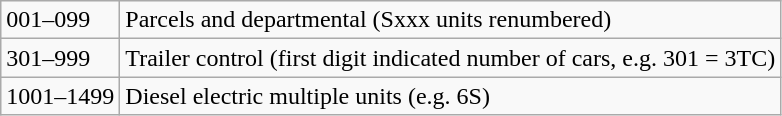<table class="wikitable">
<tr>
<td>001–099</td>
<td>Parcels and departmental (Sxxx units renumbered)</td>
</tr>
<tr>
<td>301–999</td>
<td>Trailer control (first digit indicated number of cars, e.g. 301 = 3TC)</td>
</tr>
<tr>
<td>1001–1499</td>
<td>Diesel electric multiple units (e.g. 6S)</td>
</tr>
</table>
